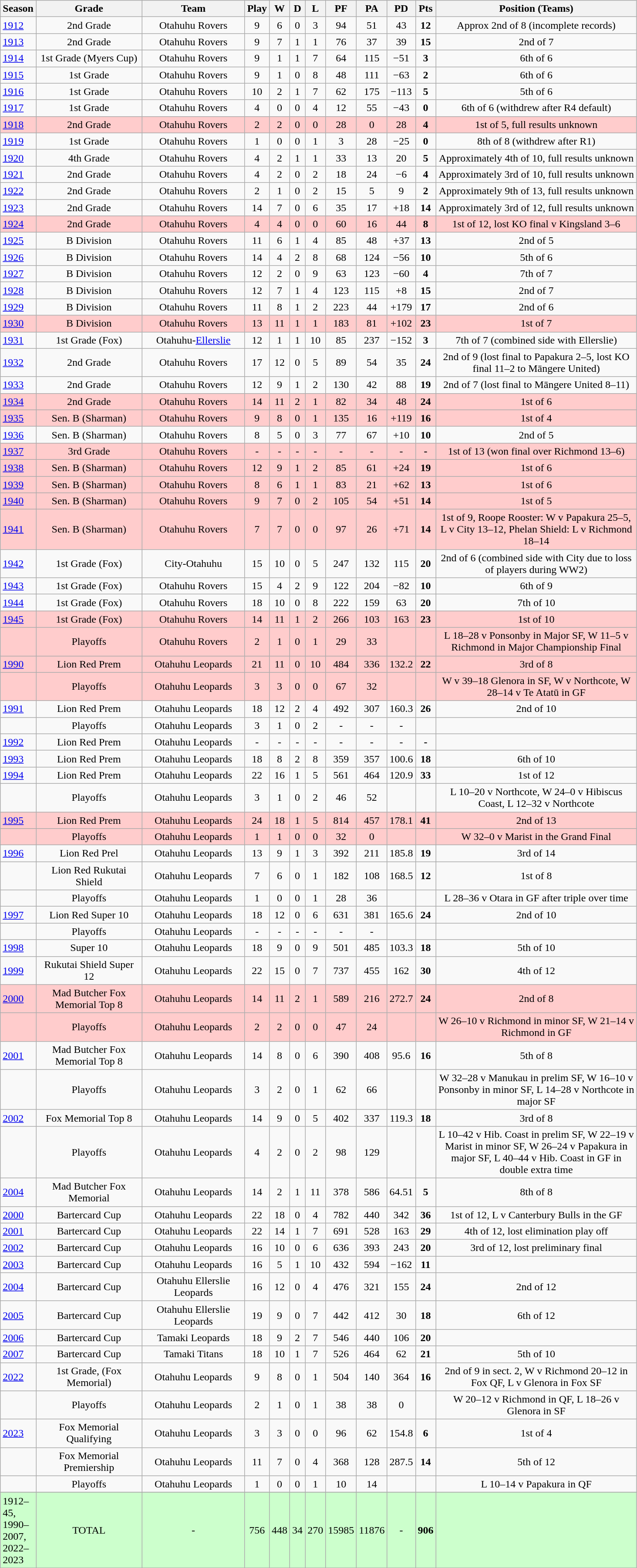<table class="wikitable" style="text-align:center;">
<tr>
<th width=25>Season</th>
<th width=155 abbr="Grade">Grade</th>
<th width=150 abbr="Team">Team</th>
<th width=10 abbr="Played">Play</th>
<th width=15 abbr="Won">W</th>
<th width=15 abbr="Drawn">D</th>
<th width=15 abbr="Lost">L</th>
<th width=20 abbr="Points for">PF</th>
<th width=20 abbr="Points against">PA</th>
<th width=20 abbr="Points difference">PD</th>
<th width=20 abbr="Points">Pts</th>
<th width=300>Position (Teams)</th>
</tr>
<tr>
<td style="text-align:left;"><a href='#'>1912</a></td>
<td>2nd Grade</td>
<td>Otahuhu Rovers</td>
<td>9</td>
<td>6</td>
<td>0</td>
<td>3</td>
<td>94</td>
<td>51</td>
<td>43</td>
<td><strong>12</strong></td>
<td>Approx 2nd of 8 (incomplete records)</td>
</tr>
<tr>
<td style="text-align:left;"><a href='#'>1913</a></td>
<td>2nd Grade</td>
<td>Otahuhu Rovers</td>
<td>9</td>
<td>7</td>
<td>1</td>
<td>1</td>
<td>76</td>
<td>37</td>
<td>39</td>
<td><strong>15</strong></td>
<td>2nd of 7</td>
</tr>
<tr>
<td style="text-align:left;"><a href='#'>1914</a></td>
<td>1st Grade (Myers Cup)</td>
<td>Otahuhu Rovers</td>
<td>9</td>
<td>1</td>
<td>1</td>
<td>7</td>
<td>64</td>
<td>115</td>
<td>−51</td>
<td><strong>3</strong></td>
<td>6th of 6</td>
</tr>
<tr>
<td style="text-align:left;"><a href='#'>1915</a></td>
<td>1st Grade</td>
<td>Otahuhu Rovers</td>
<td>9</td>
<td>1</td>
<td>0</td>
<td>8</td>
<td>48</td>
<td>111</td>
<td>−63</td>
<td><strong>2</strong></td>
<td>6th of 6</td>
</tr>
<tr>
<td style="text-align:left;"><a href='#'>1916</a></td>
<td>1st Grade</td>
<td>Otahuhu Rovers</td>
<td>10</td>
<td>2</td>
<td>1</td>
<td>7</td>
<td>62</td>
<td>175</td>
<td>−113</td>
<td><strong>5</strong></td>
<td>5th of 6</td>
</tr>
<tr>
<td style="text-align:left;"><a href='#'>1917</a></td>
<td>1st Grade</td>
<td>Otahuhu Rovers</td>
<td>4</td>
<td>0</td>
<td>0</td>
<td>4</td>
<td>12</td>
<td>55</td>
<td>−43</td>
<td><strong>0</strong></td>
<td>6th of 6 (withdrew after R4 default)</td>
</tr>
<tr style="background: #FFCCCC;">
<td style="text-align:left;"><a href='#'>1918</a></td>
<td>2nd Grade</td>
<td>Otahuhu Rovers</td>
<td>2</td>
<td>2</td>
<td>0</td>
<td>0</td>
<td>28</td>
<td>0</td>
<td>28</td>
<td><strong>4</strong></td>
<td>1st of 5, full results unknown</td>
</tr>
<tr>
<td style="text-align:left;"><a href='#'>1919</a></td>
<td>1st Grade</td>
<td>Otahuhu Rovers</td>
<td>1</td>
<td>0</td>
<td>0</td>
<td>1</td>
<td>3</td>
<td>28</td>
<td>−25</td>
<td><strong>0</strong></td>
<td>8th of 8 (withdrew after R1)</td>
</tr>
<tr>
<td style="text-align:left;"><a href='#'>1920</a></td>
<td>4th Grade</td>
<td>Otahuhu Rovers</td>
<td>4</td>
<td>2</td>
<td>1</td>
<td>1</td>
<td>33</td>
<td>13</td>
<td>20</td>
<td><strong>5</strong></td>
<td>Approximately 4th of 10, full results unknown</td>
</tr>
<tr>
<td style="text-align:left;"><a href='#'>1921</a></td>
<td>2nd Grade</td>
<td>Otahuhu Rovers</td>
<td>4</td>
<td>2</td>
<td>0</td>
<td>2</td>
<td>18</td>
<td>24</td>
<td>−6</td>
<td><strong>4</strong></td>
<td>Approximately 3rd of 10, full results unknown</td>
</tr>
<tr>
<td style="text-align:left;"><a href='#'>1922</a></td>
<td>2nd Grade</td>
<td>Otahuhu Rovers</td>
<td>2</td>
<td>1</td>
<td>0</td>
<td>2</td>
<td>15</td>
<td>5</td>
<td>9</td>
<td><strong>2</strong></td>
<td>Approximately 9th of 13, full results unknown</td>
</tr>
<tr>
<td style="text-align:left;"><a href='#'>1923</a></td>
<td>2nd Grade</td>
<td>Otahuhu Rovers</td>
<td>14</td>
<td>7</td>
<td>0</td>
<td>6</td>
<td>35</td>
<td>17</td>
<td>+18</td>
<td><strong>14</strong></td>
<td>Approximately 3rd of 12, full results unknown</td>
</tr>
<tr style="background: #FFCCCC;">
<td style="text-align:left;"><a href='#'>1924</a></td>
<td>2nd Grade</td>
<td>Otahuhu Rovers</td>
<td>4</td>
<td>4</td>
<td>0</td>
<td>0</td>
<td>60</td>
<td>16</td>
<td>44</td>
<td><strong>8</strong></td>
<td>1st of 12, lost KO final v Kingsland 3–6</td>
</tr>
<tr>
<td style="text-align:left;"><a href='#'>1925</a></td>
<td>B Division</td>
<td>Otahuhu Rovers</td>
<td>11</td>
<td>6</td>
<td>1</td>
<td>4</td>
<td>85</td>
<td>48</td>
<td>+37</td>
<td><strong>13</strong></td>
<td>2nd of 5</td>
</tr>
<tr>
<td style="text-align:left;"><a href='#'>1926</a></td>
<td>B Division</td>
<td>Otahuhu Rovers</td>
<td>14</td>
<td>4</td>
<td>2</td>
<td>8</td>
<td>68</td>
<td>124</td>
<td>−56</td>
<td><strong>10</strong></td>
<td>5th of 6</td>
</tr>
<tr>
<td style="text-align:left;"><a href='#'>1927</a></td>
<td>B Division</td>
<td>Otahuhu Rovers</td>
<td>12</td>
<td>2</td>
<td>0</td>
<td>9</td>
<td>63</td>
<td>123</td>
<td>−60</td>
<td><strong>4</strong></td>
<td>7th of 7</td>
</tr>
<tr>
<td style="text-align:left;"><a href='#'>1928</a></td>
<td>B Division</td>
<td>Otahuhu Rovers</td>
<td>12</td>
<td>7</td>
<td>1</td>
<td>4</td>
<td>123</td>
<td>115</td>
<td>+8</td>
<td><strong>15</strong></td>
<td>2nd of 7</td>
</tr>
<tr>
<td style="text-align:left;"><a href='#'>1929</a></td>
<td>B Division</td>
<td>Otahuhu Rovers</td>
<td>11</td>
<td>8</td>
<td>1</td>
<td>2</td>
<td>223</td>
<td>44</td>
<td>+179</td>
<td><strong>17</strong></td>
<td>2nd of 6</td>
</tr>
<tr style="background: #FFCCCC;">
<td style="text-align:left;"><a href='#'>1930</a></td>
<td>B Division</td>
<td>Otahuhu Rovers</td>
<td>13</td>
<td>11</td>
<td>1</td>
<td>1</td>
<td>183</td>
<td>81</td>
<td>+102</td>
<td><strong>23</strong></td>
<td>1st of 7</td>
</tr>
<tr>
<td style="text-align:left;"><a href='#'>1931</a></td>
<td>1st Grade (Fox)</td>
<td>Otahuhu-<a href='#'>Ellerslie</a></td>
<td>12</td>
<td>1</td>
<td>1</td>
<td>10</td>
<td>85</td>
<td>237</td>
<td>−152</td>
<td><strong>3</strong></td>
<td>7th of 7 (combined side with Ellerslie)</td>
</tr>
<tr>
<td style="text-align:left;"><a href='#'>1932</a></td>
<td>2nd Grade</td>
<td>Otahuhu Rovers</td>
<td>17</td>
<td>12</td>
<td>0</td>
<td>5</td>
<td>89</td>
<td>54</td>
<td>35</td>
<td><strong>24</strong></td>
<td>2nd of 9 (lost final to Papakura 2–5, lost KO final 11–2 to Māngere United)</td>
</tr>
<tr>
<td style="text-align:left;"><a href='#'>1933</a></td>
<td>2nd Grade</td>
<td>Otahuhu Rovers</td>
<td>12</td>
<td>9</td>
<td>1</td>
<td>2</td>
<td>130</td>
<td>42</td>
<td>88</td>
<td><strong>19</strong></td>
<td>2nd of 7 (lost final to Māngere United 8–11)</td>
</tr>
<tr style="background: #FFCCCC;">
<td style="text-align:left;"><a href='#'>1934</a></td>
<td>2nd Grade</td>
<td>Otahuhu Rovers</td>
<td>14</td>
<td>11</td>
<td>2</td>
<td>1</td>
<td>82</td>
<td>34</td>
<td>48</td>
<td><strong>24</strong></td>
<td>1st of 6</td>
</tr>
<tr style="background: #FFCCCC;">
<td style="text-align:left;"><a href='#'>1935</a></td>
<td>Sen. B (Sharman)</td>
<td>Otahuhu Rovers</td>
<td>9</td>
<td>8</td>
<td>0</td>
<td>1</td>
<td>135</td>
<td>16</td>
<td>+119</td>
<td><strong>16</strong></td>
<td>1st of 4</td>
</tr>
<tr>
<td style="text-align:left;"><a href='#'>1936</a></td>
<td>Sen. B (Sharman)</td>
<td>Otahuhu Rovers</td>
<td>8</td>
<td>5</td>
<td>0</td>
<td>3</td>
<td>77</td>
<td>67</td>
<td>+10</td>
<td><strong>10</strong></td>
<td>2nd of 5</td>
</tr>
<tr style="background: #FFCCCC;">
<td style="text-align:left;"><a href='#'>1937</a></td>
<td>3rd Grade</td>
<td>Otahuhu Rovers</td>
<td>-</td>
<td>-</td>
<td>-</td>
<td>-</td>
<td>-</td>
<td>-</td>
<td>-</td>
<td><strong>-</strong></td>
<td>1st of 13 (won final over Richmond 13–6)</td>
</tr>
<tr style="background: #FFCCCC;">
<td style="text-align:left;"><a href='#'>1938</a></td>
<td>Sen. B (Sharman)</td>
<td>Otahuhu Rovers</td>
<td>12</td>
<td>9</td>
<td>1</td>
<td>2</td>
<td>85</td>
<td>61</td>
<td>+24</td>
<td><strong>19</strong></td>
<td>1st of 6</td>
</tr>
<tr style="background: #FFCCCC;">
<td style="text-align:left;"><a href='#'>1939</a></td>
<td>Sen. B (Sharman)</td>
<td>Otahuhu Rovers</td>
<td>8</td>
<td>6</td>
<td>1</td>
<td>1</td>
<td>83</td>
<td>21</td>
<td>+62</td>
<td><strong>13</strong></td>
<td>1st of 6</td>
</tr>
<tr style="background: #FFCCCC;">
<td style="text-align:left;"><a href='#'>1940</a></td>
<td>Sen. B (Sharman)</td>
<td>Otahuhu Rovers</td>
<td>9</td>
<td>7</td>
<td>0</td>
<td>2</td>
<td>105</td>
<td>54</td>
<td>+51</td>
<td><strong>14</strong></td>
<td>1st of 5</td>
</tr>
<tr style="background: #FFCCCC;">
<td style="text-align:left;"><a href='#'>1941</a></td>
<td>Sen. B (Sharman)</td>
<td>Otahuhu Rovers</td>
<td>7</td>
<td>7</td>
<td>0</td>
<td>0</td>
<td>97</td>
<td>26</td>
<td>+71</td>
<td><strong>14</strong></td>
<td>1st of 9, Roope Rooster: W v Papakura 25–5, L v City 13–12, Phelan Shield: L v Richmond 18–14</td>
</tr>
<tr>
<td style="text-align:left;"><a href='#'>1942</a></td>
<td>1st Grade (Fox)</td>
<td>City-Otahuhu</td>
<td>15</td>
<td>10</td>
<td>0</td>
<td>5</td>
<td>247</td>
<td>132</td>
<td>115</td>
<td><strong>20</strong></td>
<td>2nd of 6 (combined side with City due to loss of players during WW2)</td>
</tr>
<tr>
<td style="text-align:left;"><a href='#'>1943</a></td>
<td>1st Grade (Fox)</td>
<td>Otahuhu Rovers</td>
<td>15</td>
<td>4</td>
<td>2</td>
<td>9</td>
<td>122</td>
<td>204</td>
<td>−82</td>
<td><strong>10</strong></td>
<td>6th of 9</td>
</tr>
<tr>
<td style="text-align:left;"><a href='#'>1944</a></td>
<td>1st Grade (Fox)</td>
<td>Otahuhu Rovers</td>
<td>18</td>
<td>10</td>
<td>0</td>
<td>8</td>
<td>222</td>
<td>159</td>
<td>63</td>
<td><strong>20</strong></td>
<td>7th of 10</td>
</tr>
<tr style="background: #FFCCCC;">
<td style="text-align:left;"><a href='#'>1945</a></td>
<td>1st Grade (Fox)</td>
<td>Otahuhu Rovers</td>
<td>14</td>
<td>11</td>
<td>1</td>
<td>2</td>
<td>266</td>
<td>103</td>
<td>163</td>
<td><strong>23</strong></td>
<td>1st of 10</td>
</tr>
<tr style="background: #FFCCCC;">
<td style="text-align:left;"></td>
<td>Playoffs</td>
<td>Otahuhu Rovers</td>
<td>2</td>
<td>1</td>
<td>0</td>
<td>1</td>
<td>29</td>
<td>33</td>
<td></td>
<td></td>
<td>L 18–28 v Ponsonby in Major SF, W 11–5 v Richmond in Major Championship Final</td>
</tr>
<tr style="background: #FFCCCC;">
<td style="text-align:left;"><a href='#'>1990</a></td>
<td>Lion Red Prem</td>
<td>Otahuhu Leopards</td>
<td>21</td>
<td>11</td>
<td>0</td>
<td>10</td>
<td>484</td>
<td>336</td>
<td>132.2</td>
<td><strong>22</strong></td>
<td>3rd of 8</td>
</tr>
<tr style="background: #FFCCCC;">
<td style="text-align:left;"></td>
<td>Playoffs</td>
<td>Otahuhu Leopards</td>
<td>3</td>
<td>3</td>
<td>0</td>
<td>0</td>
<td>67</td>
<td>32</td>
<td></td>
<td></td>
<td>W v 39–18 Glenora in SF, W v Northcote, W 28–14 v Te Atatū in GF</td>
</tr>
<tr>
<td style="text-align:left;"><a href='#'>1991</a></td>
<td>Lion Red Prem</td>
<td>Otahuhu Leopards</td>
<td>18</td>
<td>12</td>
<td>2</td>
<td>4</td>
<td>492</td>
<td>307</td>
<td>160.3</td>
<td><strong>26</strong></td>
<td>2nd of 10</td>
</tr>
<tr>
<td style="text-align:left;"></td>
<td>Playoffs</td>
<td>Otahuhu Leopards</td>
<td>3</td>
<td>1</td>
<td>0</td>
<td>2</td>
<td>-</td>
<td>-</td>
<td>-</td>
<td></td>
<td></td>
</tr>
<tr>
<td style="text-align:left;"><a href='#'>1992</a></td>
<td>Lion Red Prem</td>
<td>Otahuhu Leopards</td>
<td>-</td>
<td>-</td>
<td>-</td>
<td>-</td>
<td>-</td>
<td>-</td>
<td>-</td>
<td><strong>-</strong></td>
<td></td>
</tr>
<tr>
<td style="text-align:left;"><a href='#'>1993</a></td>
<td>Lion Red Prem</td>
<td>Otahuhu Leopards</td>
<td>18</td>
<td>8</td>
<td>2</td>
<td>8</td>
<td>359</td>
<td>357</td>
<td>100.6</td>
<td><strong>18</strong></td>
<td>6th of 10</td>
</tr>
<tr>
<td style="text-align:left;"><a href='#'>1994</a></td>
<td>Lion Red Prem</td>
<td>Otahuhu Leopards</td>
<td>22</td>
<td>16</td>
<td>1</td>
<td>5</td>
<td>561</td>
<td>464</td>
<td>120.9</td>
<td><strong>33</strong></td>
<td>1st of 12</td>
</tr>
<tr>
<td style="text-align:left;"></td>
<td>Playoffs</td>
<td>Otahuhu Leopards</td>
<td>3</td>
<td>1</td>
<td>0</td>
<td>2</td>
<td>46</td>
<td>52</td>
<td></td>
<td></td>
<td>L 10–20 v Northcote, W 24–0 v Hibiscus Coast, L 12–32 v Northcote</td>
</tr>
<tr style="background: #FFCCCC;">
<td style="text-align:left;"><a href='#'>1995</a></td>
<td>Lion Red Prem</td>
<td>Otahuhu Leopards</td>
<td>24</td>
<td>18</td>
<td>1</td>
<td>5</td>
<td>814</td>
<td>457</td>
<td>178.1</td>
<td><strong>41</strong></td>
<td>2nd of 13</td>
</tr>
<tr style="background: #FFCCCC;">
<td style="text-align:left;"></td>
<td>Playoffs</td>
<td>Otahuhu Leopards</td>
<td>1</td>
<td>1</td>
<td>0</td>
<td>0</td>
<td>32</td>
<td>0</td>
<td></td>
<td></td>
<td>W 32–0 v Marist in the Grand Final</td>
</tr>
<tr>
<td style="text-align:left;"><a href='#'>1996</a></td>
<td>Lion Red Prel</td>
<td>Otahuhu Leopards</td>
<td>13</td>
<td>9</td>
<td>1</td>
<td>3</td>
<td>392</td>
<td>211</td>
<td>185.8</td>
<td><strong>19</strong></td>
<td>3rd of 14</td>
</tr>
<tr>
<td style="text-align:left;"></td>
<td>Lion Red Rukutai Shield</td>
<td>Otahuhu Leopards</td>
<td>7</td>
<td>6</td>
<td>0</td>
<td>1</td>
<td>182</td>
<td>108</td>
<td>168.5</td>
<td><strong>12</strong></td>
<td>1st of 8</td>
</tr>
<tr>
<td style="text-align:left;"></td>
<td>Playoffs</td>
<td>Otahuhu Leopards</td>
<td>1</td>
<td>0</td>
<td>0</td>
<td>1</td>
<td>28</td>
<td>36</td>
<td></td>
<td></td>
<td>L 28–36 v Otara in GF after triple over time</td>
</tr>
<tr>
<td style="text-align:left;"><a href='#'>1997</a></td>
<td>Lion Red Super 10</td>
<td>Otahuhu Leopards</td>
<td>18</td>
<td>12</td>
<td>0</td>
<td>6</td>
<td>631</td>
<td>381</td>
<td>165.6</td>
<td><strong>24</strong></td>
<td>2nd of 10</td>
</tr>
<tr>
<td style="text-align:left;"></td>
<td>Playoffs</td>
<td>Otahuhu Leopards</td>
<td>-</td>
<td>-</td>
<td>-</td>
<td>-</td>
<td>-</td>
<td>-</td>
<td></td>
<td></td>
<td></td>
</tr>
<tr>
<td style="text-align:left;"><a href='#'>1998</a></td>
<td>Super 10</td>
<td>Otahuhu Leopards</td>
<td>18</td>
<td>9</td>
<td>0</td>
<td>9</td>
<td>501</td>
<td>485</td>
<td>103.3</td>
<td><strong>18</strong></td>
<td>5th of 10</td>
</tr>
<tr>
<td style="text-align:left;"><a href='#'>1999</a></td>
<td>Rukutai Shield Super 12</td>
<td>Otahuhu Leopards</td>
<td>22</td>
<td>15</td>
<td>0</td>
<td>7</td>
<td>737</td>
<td>455</td>
<td>162</td>
<td><strong>30</strong></td>
<td>4th of 12</td>
</tr>
<tr style="background: #FFCCCC;">
<td style="text-align:left;"><a href='#'>2000</a></td>
<td>Mad Butcher Fox Memorial Top 8</td>
<td>Otahuhu Leopards</td>
<td>14</td>
<td>11</td>
<td>2</td>
<td>1</td>
<td>589</td>
<td>216</td>
<td>272.7</td>
<td><strong>24</strong></td>
<td>2nd of 8</td>
</tr>
<tr style="background: #FFCCCC;">
<td style="text-align:left;"></td>
<td>Playoffs</td>
<td>Otahuhu Leopards</td>
<td>2</td>
<td>2</td>
<td>0</td>
<td>0</td>
<td>47</td>
<td>24</td>
<td></td>
<td></td>
<td>W 26–10 v Richmond in minor SF, W 21–14 v Richmond in GF</td>
</tr>
<tr>
<td style="text-align:left;"><a href='#'>2001</a></td>
<td>Mad Butcher Fox Memorial Top 8</td>
<td>Otahuhu Leopards</td>
<td>14</td>
<td>8</td>
<td>0</td>
<td>6</td>
<td>390</td>
<td>408</td>
<td>95.6</td>
<td><strong>16</strong></td>
<td>5th of 8</td>
</tr>
<tr>
<td style="text-align:left;"></td>
<td>Playoffs</td>
<td>Otahuhu Leopards</td>
<td>3</td>
<td>2</td>
<td>0</td>
<td>1</td>
<td>62</td>
<td>66</td>
<td></td>
<td></td>
<td>W 32–28 v Manukau in prelim SF, W 16–10 v Ponsonby in minor SF, L 14–28 v Northcote in major SF</td>
</tr>
<tr>
<td style="text-align:left;"><a href='#'>2002</a></td>
<td>Fox Memorial Top 8</td>
<td>Otahuhu Leopards</td>
<td>14</td>
<td>9</td>
<td>0</td>
<td>5</td>
<td>402</td>
<td>337</td>
<td>119.3</td>
<td><strong>18</strong></td>
<td>3rd of 8</td>
</tr>
<tr>
<td style="text-align:left;"></td>
<td>Playoffs</td>
<td>Otahuhu Leopards</td>
<td>4</td>
<td>2</td>
<td>0</td>
<td>2</td>
<td>98</td>
<td>129</td>
<td></td>
<td></td>
<td>L 10–42 v Hib. Coast in prelim SF, W 22–19 v Marist in minor SF, W 26–24 v Papakura in major SF, L 40–44 v Hib. Coast in GF in double extra time</td>
</tr>
<tr>
<td style="text-align:left;"><a href='#'>2004</a></td>
<td>Mad Butcher Fox Memorial</td>
<td>Otahuhu Leopards</td>
<td>14</td>
<td>2</td>
<td>1</td>
<td>11</td>
<td>378</td>
<td>586</td>
<td>64.51</td>
<td><strong>5</strong></td>
<td>8th of 8</td>
</tr>
<tr>
<td style="text-align:left;"><a href='#'>2000</a></td>
<td>Bartercard Cup</td>
<td>Otahuhu Leopards</td>
<td>22</td>
<td>18</td>
<td>0</td>
<td>4</td>
<td>782</td>
<td>440</td>
<td>342</td>
<td><strong>36</strong></td>
<td>1st of 12, L v Canterbury Bulls in the GF</td>
</tr>
<tr>
<td style="text-align:left;"><a href='#'>2001</a></td>
<td>Bartercard Cup</td>
<td>Otahuhu Leopards</td>
<td>22</td>
<td>14</td>
<td>1</td>
<td>7</td>
<td>691</td>
<td>528</td>
<td>163</td>
<td><strong>29</strong></td>
<td>4th of 12, lost elimination play off</td>
</tr>
<tr>
<td style="text-align:left;"><a href='#'>2002</a></td>
<td>Bartercard Cup</td>
<td>Otahuhu Leopards</td>
<td>16</td>
<td>10</td>
<td>0</td>
<td>6</td>
<td>636</td>
<td>393</td>
<td>243</td>
<td><strong>20</strong></td>
<td>3rd of 12, lost preliminary final</td>
</tr>
<tr>
<td style="text-align:left;"><a href='#'>2003</a></td>
<td>Bartercard Cup</td>
<td>Otahuhu Leopards</td>
<td>16</td>
<td>5</td>
<td>1</td>
<td>10</td>
<td>432</td>
<td>594</td>
<td>−162</td>
<td><strong>11</strong></td>
<td></td>
</tr>
<tr>
<td style="text-align:left;"><a href='#'>2004</a></td>
<td>Bartercard Cup</td>
<td>Otahuhu Ellerslie Leopards</td>
<td>16</td>
<td>12</td>
<td>0</td>
<td>4</td>
<td>476</td>
<td>321</td>
<td>155</td>
<td><strong>24</strong></td>
<td>2nd of 12</td>
</tr>
<tr>
<td style="text-align:left;"><a href='#'>2005</a></td>
<td>Bartercard Cup</td>
<td>Otahuhu Ellerslie Leopards</td>
<td>19</td>
<td>9</td>
<td>0</td>
<td>7</td>
<td>442</td>
<td>412</td>
<td>30</td>
<td><strong>18</strong></td>
<td>6th of 12</td>
</tr>
<tr>
<td style="text-align:left;"><a href='#'>2006</a></td>
<td>Bartercard Cup</td>
<td>Tamaki Leopards</td>
<td>18</td>
<td>9</td>
<td>2</td>
<td>7</td>
<td>546</td>
<td>440</td>
<td>106</td>
<td><strong>20</strong></td>
<td></td>
</tr>
<tr>
<td style="text-align:left;"><a href='#'>2007</a></td>
<td>Bartercard Cup</td>
<td>Tamaki Titans</td>
<td>18</td>
<td>10</td>
<td>1</td>
<td>7</td>
<td>526</td>
<td>464</td>
<td>62</td>
<td><strong>21</strong></td>
<td>5th of 10</td>
</tr>
<tr>
<td style="text-align:left;"><a href='#'>2022</a></td>
<td>1st Grade, (Fox Memorial)</td>
<td>Otahuhu Leopards</td>
<td>9</td>
<td>8</td>
<td>0</td>
<td>1</td>
<td>504</td>
<td>140</td>
<td>364</td>
<td><strong>16</strong></td>
<td>2nd of 9 in sect. 2, W v Richmond 20–12 in Fox QF, L v Glenora in Fox SF</td>
</tr>
<tr>
<td style="text-align:left;"></td>
<td>Playoffs</td>
<td>Otahuhu Leopards</td>
<td>2</td>
<td>1</td>
<td>0</td>
<td>1</td>
<td>38</td>
<td>38</td>
<td>0</td>
<td></td>
<td>W 20–12 v Richmond in QF, L 18–26 v Glenora in SF</td>
</tr>
<tr>
<td style="text-align:left;"><a href='#'>2023</a></td>
<td>Fox Memorial Qualifying</td>
<td>Otahuhu Leopards</td>
<td>3</td>
<td>3</td>
<td>0</td>
<td>0</td>
<td>96</td>
<td>62</td>
<td>154.8</td>
<td><strong>6</strong></td>
<td>1st of 4</td>
</tr>
<tr>
<td style="text-align:left;"></td>
<td>Fox Memorial Premiership</td>
<td>Otahuhu Leopards</td>
<td>11</td>
<td>7</td>
<td>0</td>
<td>4</td>
<td>368</td>
<td>128</td>
<td>287.5</td>
<td><strong>14</strong></td>
<td>5th of 12</td>
</tr>
<tr>
<td style="text-align:left;"></td>
<td>Playoffs</td>
<td>Otahuhu Leopards</td>
<td>1</td>
<td>0</td>
<td>0</td>
<td>1</td>
<td>10</td>
<td>14</td>
<td></td>
<td></td>
<td>L 10–14 v Papakura in QF</td>
</tr>
<tr>
</tr>
<tr style="background: #ccffcc;">
<td style="text-align:left;">1912–45, 1990–2007, 2022–2023</td>
<td>TOTAL</td>
<td>-</td>
<td>756</td>
<td>448</td>
<td>34</td>
<td>270</td>
<td>15985</td>
<td>11876</td>
<td>-</td>
<td><strong>906</strong></td>
<td></td>
</tr>
</table>
